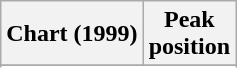<table class="wikitable sortable plainrowheaders">
<tr>
<th scope="col">Chart (1999)</th>
<th scope="col">Peak<br>position</th>
</tr>
<tr>
</tr>
<tr>
</tr>
<tr>
</tr>
<tr>
</tr>
<tr>
</tr>
<tr>
</tr>
</table>
